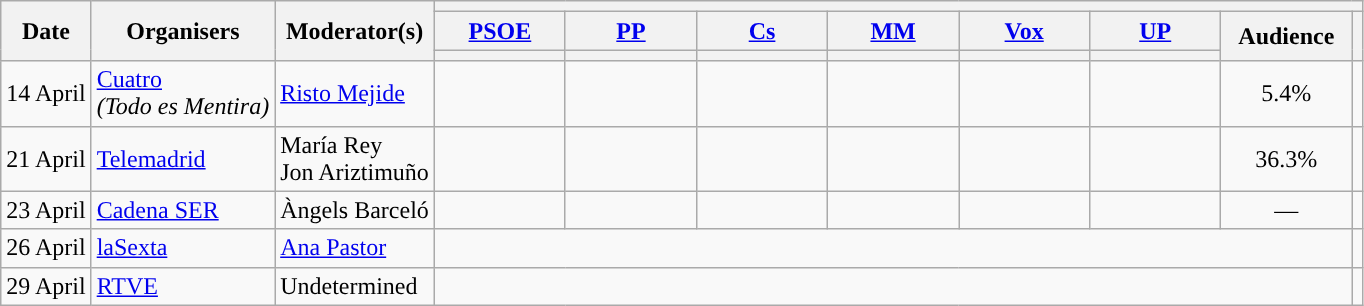<table class="wikitable" style="text-align:center;">
<tr>
<th rowspan="3">Date</th>
<th rowspan="3">Organisers</th>
<th rowspan="3">Moderator(s)</th>
<th colspan="8">        </th>
</tr>
<tr>
<th scope="col" style="width:5em;"><a href='#'>PSOE</a></th>
<th scope="col" style="width:5em;"><a href='#'>PP</a></th>
<th scope="col" style="width:5em;"><a href='#'>Cs</a></th>
<th scope="col" style="width:5em;"><a href='#'>MM</a></th>
<th scope="col" style="width:5em;"><a href='#'>Vox</a></th>
<th scope="col" style="width:5em;"><a href='#'>UP</a></th>
<th rowspan="2" scope="col" style="width:5em;">Audience</th>
<th rowspan="2"></th>
</tr>
<tr>
<th style="color:inherit;background:"></th>
<th style="color:inherit;background:"></th>
<th style="color:inherit;background:"></th>
<th style="color:inherit;background:"></th>
<th style="color:inherit;background:"></th>
<th style="color:inherit;background:"></th>
</tr>
<tr>
<td style="white-space:nowrap; text-align:left;">14 April</td>
<td style="white-space:nowrap; text-align:left;"><a href='#'>Cuatro</a><br><em>(Todo es Mentira)</em></td>
<td style="white-space:nowrap; text-align:left;"><a href='#'>Risto Mejide</a></td>
<td></td>
<td></td>
<td></td>
<td></td>
<td></td>
<td></td>
<td>5.4%<br></td>
<td><br></td>
</tr>
<tr>
<td style="white-space:nowrap; text-align:left;">21 April</td>
<td style="white-space:nowrap; text-align:left;"><a href='#'>Telemadrid</a></td>
<td style="white-space:nowrap; text-align:left;">María Rey<br>Jon Ariztimuño</td>
<td></td>
<td></td>
<td></td>
<td></td>
<td></td>
<td></td>
<td>36.3%<br></td>
<td><br></td>
</tr>
<tr>
<td style="white-space:nowrap; text-align:left;">23 April</td>
<td style="white-space:nowrap; text-align:left;"><a href='#'>Cadena SER</a></td>
<td style="white-space:nowrap; text-align:left;">Àngels Barceló</td>
<td></td>
<td></td>
<td></td>
<td></td>
<td></td>
<td></td>
<td>—</td>
<td><br></td>
</tr>
<tr>
<td style="white-space:nowrap; text-align:left;">26 April</td>
<td style="white-space:nowrap; text-align:left;"><a href='#'>laSexta</a></td>
<td style="white-space:nowrap; text-align:left;"><a href='#'>Ana Pastor</a></td>
<td colspan="7"><em></em></td>
<td><br></td>
</tr>
<tr>
<td style="white-space:nowrap; text-align:left;">29 April</td>
<td style="white-space:nowrap; text-align:left;"><a href='#'>RTVE</a></td>
<td style="white-space:nowrap; text-align:left;">Undetermined</td>
<td colspan="7"><em></em></td>
<td><br></td>
</tr>
</table>
